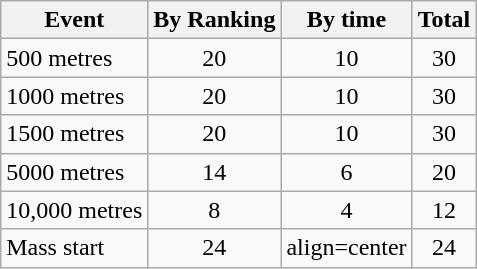<table class = "wikitable">
<tr>
<th>Event</th>
<th>By Ranking</th>
<th>By time</th>
<th>Total</th>
</tr>
<tr>
<td>500 metres</td>
<td align=center>20</td>
<td align=center>10</td>
<td align=center>30</td>
</tr>
<tr>
<td>1000 metres</td>
<td align=center>20</td>
<td align=center>10</td>
<td align=center>30</td>
</tr>
<tr>
<td>1500 metres</td>
<td align=center>20</td>
<td align=center>10</td>
<td align=center>30</td>
</tr>
<tr>
<td>5000 metres</td>
<td align=center>14</td>
<td align=center>6</td>
<td align=center>20</td>
</tr>
<tr>
<td>10,000 metres</td>
<td align=center>8</td>
<td align=center>4</td>
<td align=center>12</td>
</tr>
<tr>
<td>Mass start</td>
<td align=center>24</td>
<td>align=center </td>
<td align=center>24</td>
</tr>
</table>
